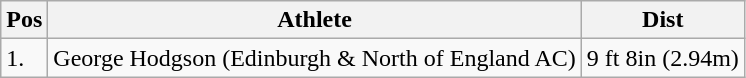<table class="wikitable">
<tr>
<th>Pos</th>
<th>Athlete</th>
<th>Dist</th>
</tr>
<tr>
<td>1.</td>
<td>George Hodgson (Edinburgh & North of England AC)</td>
<td>9 ft 8in (2.94m)</td>
</tr>
</table>
